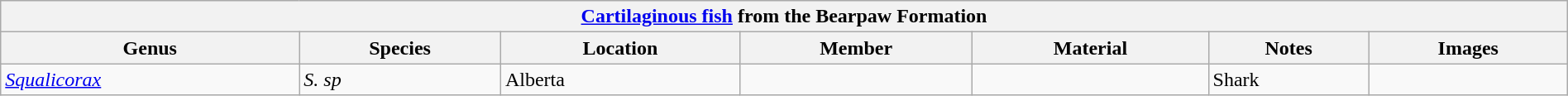<table class="wikitable" style="margin:auto; width:100%;">
<tr>
<th colspan="7" align="center"><strong><a href='#'>Cartilaginous fish</a> from the Bearpaw Formation</strong></th>
</tr>
<tr>
<th>Genus</th>
<th>Species</th>
<th>Location</th>
<th>Member</th>
<th>Material</th>
<th>Notes</th>
<th>Images</th>
</tr>
<tr>
<td><em><a href='#'>Squalicorax</a></em></td>
<td><em>S. sp</em></td>
<td>Alberta</td>
<td></td>
<td></td>
<td>Shark</td>
<td></td>
</tr>
</table>
